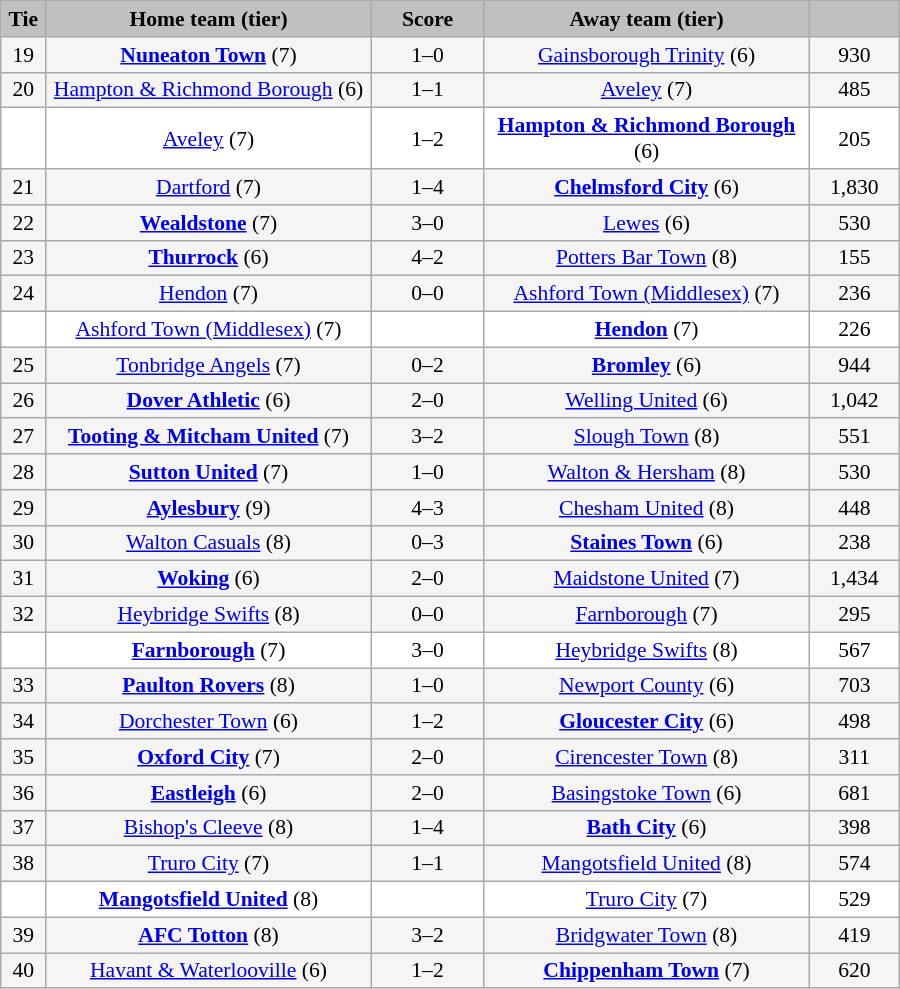<table class="wikitable" style="width: 600px; background:WhiteSmoke; text-align:center; font-size:90%">
<tr>
<td scope="col" style="width:  5.00%; background:silver;"><strong>Tie</strong></td>
<td scope="col" style="width: 36.25%; background:silver;"><strong>Home team (tier)</strong></td>
<td scope="col" style="width: 12.50%; background:silver;"><strong>Score</strong></td>
<td scope="col" style="width: 36.25%; background:silver;"><strong>Away team (tier)</strong></td>
<td scope="col" style="width: 10.00%; background:silver;"><strong></strong></td>
</tr>
<tr>
<td>19</td>
<td><strong><a href='#'>Nuneaton Town</a></strong> (7)</td>
<td>1–0</td>
<td><a href='#'>Gainsborough Trinity</a> (6)</td>
<td>930</td>
</tr>
<tr>
<td>20</td>
<td><a href='#'>Hampton & Richmond Borough</a> (6)</td>
<td>1–1</td>
<td><a href='#'>Aveley</a> (7)</td>
<td>485</td>
</tr>
<tr style="background:white;">
<td><em></em></td>
<td><a href='#'>Aveley</a> (7)</td>
<td>1–2</td>
<td><strong><a href='#'>Hampton & Richmond Borough</a></strong> (6)</td>
<td>205</td>
</tr>
<tr>
<td>21</td>
<td><a href='#'>Dartford</a> (7)</td>
<td>1–4</td>
<td><strong><a href='#'>Chelmsford City</a></strong> (6)</td>
<td>1,830</td>
</tr>
<tr>
<td>22</td>
<td><strong><a href='#'>Wealdstone</a></strong> (7)</td>
<td>3–0</td>
<td><a href='#'>Lewes</a> (6)</td>
<td>530</td>
</tr>
<tr>
<td>23</td>
<td><strong><a href='#'>Thurrock</a></strong> (6)</td>
<td>4–2</td>
<td><a href='#'>Potters Bar Town</a> (8)</td>
<td>155</td>
</tr>
<tr>
<td>24</td>
<td><a href='#'>Hendon</a> (7)</td>
<td>0–0</td>
<td><a href='#'>Ashford Town (Middlesex)</a> (7)</td>
<td>236</td>
</tr>
<tr style="background:white;">
<td><em></em></td>
<td><a href='#'>Ashford Town (Middlesex)</a> (7)</td>
<td></td>
<td><strong><a href='#'>Hendon</a></strong> (7)</td>
<td>226</td>
</tr>
<tr>
<td>25</td>
<td><a href='#'>Tonbridge Angels</a> (7)</td>
<td>0–2</td>
<td><strong><a href='#'>Bromley</a></strong> (6)</td>
<td>944</td>
</tr>
<tr>
<td>26</td>
<td><strong><a href='#'>Dover Athletic</a></strong> (6)</td>
<td>2–0</td>
<td><a href='#'>Welling United</a> (6)</td>
<td>1,042</td>
</tr>
<tr>
<td>27</td>
<td><strong><a href='#'>Tooting & Mitcham United</a></strong> (7)</td>
<td>3–2</td>
<td><a href='#'>Slough Town</a> (8)</td>
<td>551</td>
</tr>
<tr>
<td>28</td>
<td><strong><a href='#'>Sutton United</a></strong> (7)</td>
<td>1–0</td>
<td><a href='#'>Walton & Hersham</a> (8)</td>
<td>530</td>
</tr>
<tr>
<td>29</td>
<td><strong><a href='#'>Aylesbury</a></strong> (9)</td>
<td>4–3</td>
<td><a href='#'>Chesham United</a> (8)</td>
<td>448</td>
</tr>
<tr>
<td>30</td>
<td><a href='#'>Walton Casuals</a> (8)</td>
<td>0–3</td>
<td><strong><a href='#'>Staines Town</a></strong> (6)</td>
<td>238</td>
</tr>
<tr>
<td>31</td>
<td><strong><a href='#'>Woking</a></strong> (6)</td>
<td>2–0</td>
<td><a href='#'>Maidstone United</a> (7)</td>
<td>1,434</td>
</tr>
<tr>
<td>32</td>
<td><a href='#'>Heybridge Swifts</a> (8)</td>
<td>0–0</td>
<td><a href='#'>Farnborough</a> (7)</td>
<td>295</td>
</tr>
<tr style="background:white;">
<td><em></em></td>
<td><strong><a href='#'>Farnborough</a></strong> (7)</td>
<td>3–0</td>
<td><a href='#'>Heybridge Swifts</a> (8)</td>
<td>567</td>
</tr>
<tr>
<td>33</td>
<td><strong><a href='#'>Paulton Rovers</a></strong> (8)</td>
<td>1–0</td>
<td><a href='#'>Newport County</a> (6)</td>
<td>703</td>
</tr>
<tr>
<td>34</td>
<td><a href='#'>Dorchester Town</a> (6)</td>
<td>1–2</td>
<td><strong><a href='#'>Gloucester City</a></strong> (6)</td>
<td>498</td>
</tr>
<tr>
<td>35</td>
<td><strong><a href='#'>Oxford City</a></strong> (7)</td>
<td>2–0</td>
<td><a href='#'>Cirencester Town</a> (8)</td>
<td>311</td>
</tr>
<tr>
<td>36</td>
<td><strong><a href='#'>Eastleigh</a></strong> (6)</td>
<td>2–0</td>
<td><a href='#'>Basingstoke Town</a> (6)</td>
<td>681</td>
</tr>
<tr>
<td>37</td>
<td><a href='#'>Bishop's Cleeve</a> (8)</td>
<td>1–4</td>
<td><strong><a href='#'>Bath City</a></strong> (6)</td>
<td>398</td>
</tr>
<tr>
<td>38</td>
<td><a href='#'>Truro City</a> (7)</td>
<td>1–1</td>
<td><a href='#'>Mangotsfield United</a> (8)</td>
<td>574</td>
</tr>
<tr style="background:white;">
<td><em></em></td>
<td><strong><a href='#'>Mangotsfield United</a></strong> (8)</td>
<td></td>
<td><a href='#'>Truro City</a> (7)</td>
<td>529</td>
</tr>
<tr>
<td>39</td>
<td><strong><a href='#'>AFC Totton</a></strong> (8)</td>
<td>3–2</td>
<td><a href='#'>Bridgwater Town</a> (8)</td>
<td>419</td>
</tr>
<tr>
<td>40</td>
<td><a href='#'>Havant & Waterlooville</a> (6)</td>
<td>1–2</td>
<td><strong><a href='#'>Chippenham Town</a></strong> (7)</td>
<td>620</td>
</tr>
</table>
